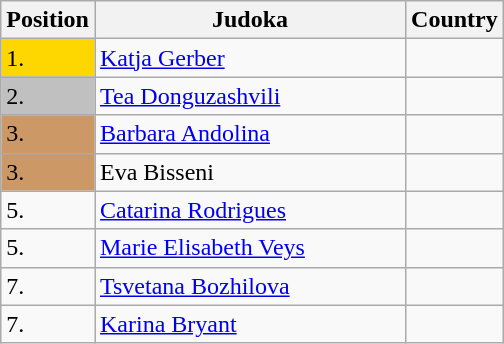<table class=wikitable>
<tr>
<th width=10>Position</th>
<th width=200>Judoka</th>
<th width=10>Country</th>
</tr>
<tr>
<td bgcolor=gold>1.</td>
<td><a href='#'>Katja Gerber</a></td>
<td></td>
</tr>
<tr>
<td bgcolor="silver">2.</td>
<td><a href='#'>Tea Donguzashvili</a></td>
<td></td>
</tr>
<tr>
<td bgcolor="CC9966">3.</td>
<td><a href='#'>Barbara Andolina</a></td>
<td></td>
</tr>
<tr>
<td bgcolor="CC9966">3.</td>
<td>Eva Bisseni</td>
<td></td>
</tr>
<tr>
<td>5.</td>
<td><a href='#'>Catarina Rodrigues</a></td>
<td></td>
</tr>
<tr>
<td>5.</td>
<td><a href='#'>Marie Elisabeth Veys</a></td>
<td></td>
</tr>
<tr>
<td>7.</td>
<td><a href='#'>Tsvetana Bozhilova</a></td>
<td></td>
</tr>
<tr>
<td>7.</td>
<td><a href='#'>Karina Bryant</a></td>
<td></td>
</tr>
</table>
